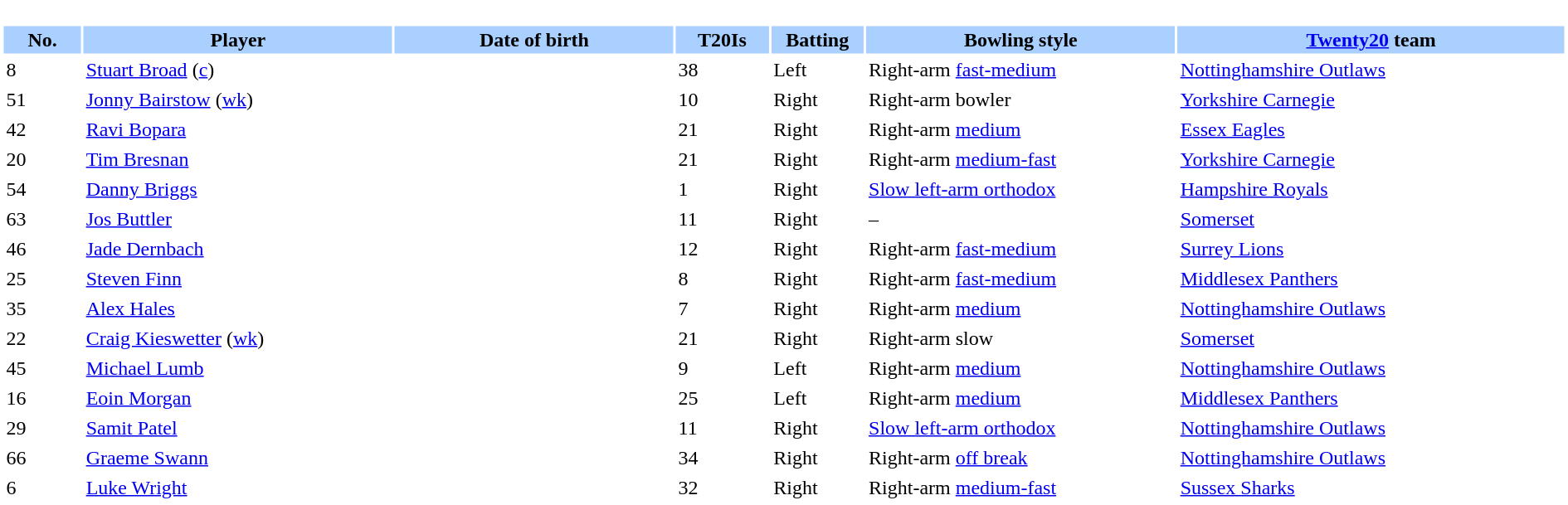<table border="0" style="width:100%;">
<tr>
<td style="vertical-align:top; background:#fff; width:90%;"><br><table border="0" cellspacing="2" cellpadding="2" style="width:100%;">
<tr style="background:#aad0ff;">
<th scope="col" width="5%">No.</th>
<th scope="col" width="20%">Player</th>
<th scope="col" width="18%">Date of birth</th>
<th scope="col" width="6%">T20Is</th>
<th scope="col" width="6%">Batting</th>
<th scope="col" width="20%">Bowling style</th>
<th scope="col" width="25%"><a href='#'>Twenty20</a> team</th>
</tr>
<tr>
<td>8</td>
<td><a href='#'>Stuart Broad</a> (<a href='#'>c</a>)</td>
<td></td>
<td>38</td>
<td>Left</td>
<td>Right-arm <a href='#'>fast-medium</a></td>
<td> <a href='#'>Nottinghamshire Outlaws</a></td>
</tr>
<tr>
<td>51</td>
<td><a href='#'>Jonny Bairstow</a> (<a href='#'>wk</a>)</td>
<td></td>
<td>10</td>
<td>Right</td>
<td>Right-arm bowler</td>
<td> <a href='#'>Yorkshire Carnegie</a></td>
</tr>
<tr>
<td>42</td>
<td><a href='#'>Ravi Bopara</a></td>
<td></td>
<td>21</td>
<td>Right</td>
<td>Right-arm <a href='#'>medium</a></td>
<td> <a href='#'>Essex Eagles</a></td>
</tr>
<tr>
<td>20</td>
<td><a href='#'>Tim Bresnan</a></td>
<td></td>
<td>21</td>
<td>Right</td>
<td>Right-arm <a href='#'>medium-fast</a></td>
<td> <a href='#'>Yorkshire Carnegie</a></td>
</tr>
<tr>
<td>54</td>
<td><a href='#'>Danny Briggs</a></td>
<td></td>
<td>1</td>
<td>Right</td>
<td><a href='#'>Slow left-arm orthodox</a></td>
<td> <a href='#'>Hampshire Royals</a></td>
</tr>
<tr>
<td>63</td>
<td><a href='#'>Jos Buttler</a></td>
<td></td>
<td>11</td>
<td>Right</td>
<td>–</td>
<td> <a href='#'>Somerset</a></td>
</tr>
<tr>
<td>46</td>
<td><a href='#'>Jade Dernbach</a></td>
<td></td>
<td>12</td>
<td>Right</td>
<td>Right-arm <a href='#'>fast-medium</a></td>
<td> <a href='#'>Surrey Lions</a></td>
</tr>
<tr>
<td>25</td>
<td><a href='#'>Steven Finn</a></td>
<td></td>
<td>8</td>
<td>Right</td>
<td>Right-arm <a href='#'>fast-medium</a></td>
<td> <a href='#'>Middlesex Panthers</a></td>
</tr>
<tr>
<td>35</td>
<td><a href='#'>Alex Hales</a></td>
<td></td>
<td>7</td>
<td>Right</td>
<td>Right-arm <a href='#'>medium</a></td>
<td> <a href='#'>Nottinghamshire Outlaws</a></td>
</tr>
<tr>
<td>22</td>
<td><a href='#'>Craig Kieswetter</a> (<a href='#'>wk</a>)</td>
<td></td>
<td>21</td>
<td>Right</td>
<td>Right-arm slow</td>
<td> <a href='#'>Somerset</a></td>
</tr>
<tr>
<td>45</td>
<td><a href='#'>Michael Lumb</a></td>
<td></td>
<td>9</td>
<td>Left</td>
<td>Right-arm <a href='#'>medium</a></td>
<td> <a href='#'>Nottinghamshire Outlaws</a></td>
</tr>
<tr>
<td>16</td>
<td><a href='#'>Eoin Morgan</a></td>
<td></td>
<td>25</td>
<td>Left</td>
<td>Right-arm <a href='#'>medium</a></td>
<td> <a href='#'>Middlesex Panthers</a></td>
</tr>
<tr>
<td>29</td>
<td><a href='#'>Samit Patel</a></td>
<td></td>
<td>11</td>
<td>Right</td>
<td><a href='#'>Slow left-arm orthodox</a></td>
<td> <a href='#'>Nottinghamshire Outlaws</a></td>
</tr>
<tr>
<td>66</td>
<td><a href='#'>Graeme Swann</a></td>
<td></td>
<td>34</td>
<td>Right</td>
<td>Right-arm <a href='#'>off break</a></td>
<td> <a href='#'>Nottinghamshire Outlaws</a></td>
</tr>
<tr>
<td>6</td>
<td><a href='#'>Luke Wright</a></td>
<td></td>
<td>32</td>
<td>Right</td>
<td>Right-arm <a href='#'>medium-fast</a></td>
<td> <a href='#'>Sussex Sharks</a></td>
</tr>
</table>
</td>
</tr>
<tr>
</tr>
</table>
